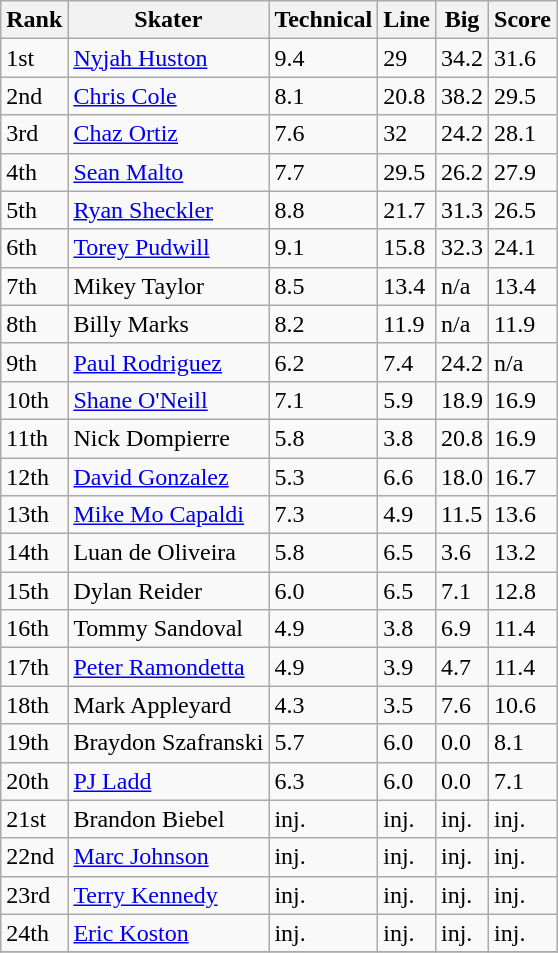<table class="wikitable">
<tr>
<th>Rank</th>
<th>Skater</th>
<th>Technical</th>
<th>Line</th>
<th>Big</th>
<th>Score</th>
</tr>
<tr>
<td>1st</td>
<td><a href='#'>Nyjah Huston</a></td>
<td>9.4</td>
<td>29</td>
<td>34.2</td>
<td>31.6</td>
</tr>
<tr>
<td>2nd</td>
<td><a href='#'>Chris Cole</a></td>
<td>8.1</td>
<td>20.8</td>
<td>38.2</td>
<td>29.5</td>
</tr>
<tr>
<td>3rd</td>
<td><a href='#'>Chaz Ortiz</a></td>
<td>7.6</td>
<td>32</td>
<td>24.2</td>
<td>28.1</td>
</tr>
<tr>
<td>4th</td>
<td><a href='#'>Sean Malto</a></td>
<td>7.7</td>
<td>29.5</td>
<td>26.2</td>
<td>27.9</td>
</tr>
<tr>
<td>5th</td>
<td><a href='#'>Ryan Sheckler</a></td>
<td>8.8</td>
<td>21.7</td>
<td>31.3</td>
<td>26.5</td>
</tr>
<tr>
<td>6th</td>
<td><a href='#'>Torey Pudwill</a></td>
<td>9.1</td>
<td>15.8</td>
<td>32.3</td>
<td>24.1</td>
</tr>
<tr>
<td>7th</td>
<td>Mikey Taylor</td>
<td>8.5</td>
<td>13.4</td>
<td>n/a</td>
<td>13.4</td>
</tr>
<tr>
<td>8th</td>
<td>Billy Marks</td>
<td>8.2</td>
<td>11.9</td>
<td>n/a</td>
<td>11.9</td>
</tr>
<tr>
<td>9th</td>
<td><a href='#'>Paul Rodriguez</a></td>
<td>6.2</td>
<td>7.4</td>
<td>24.2</td>
<td>n/a</td>
</tr>
<tr>
<td>10th</td>
<td><a href='#'>Shane O'Neill</a></td>
<td>7.1</td>
<td>5.9</td>
<td>18.9</td>
<td>16.9</td>
</tr>
<tr>
<td>11th</td>
<td>Nick Dompierre</td>
<td>5.8</td>
<td>3.8</td>
<td>20.8</td>
<td>16.9</td>
</tr>
<tr>
<td>12th</td>
<td><a href='#'>David Gonzalez</a></td>
<td>5.3</td>
<td>6.6</td>
<td>18.0</td>
<td>16.7</td>
</tr>
<tr>
<td>13th</td>
<td><a href='#'>Mike Mo Capaldi</a></td>
<td>7.3</td>
<td>4.9</td>
<td>11.5</td>
<td>13.6</td>
</tr>
<tr>
<td>14th</td>
<td>Luan de Oliveira</td>
<td>5.8</td>
<td>6.5</td>
<td>3.6</td>
<td>13.2</td>
</tr>
<tr>
<td>15th</td>
<td>Dylan Reider</td>
<td>6.0</td>
<td>6.5</td>
<td>7.1</td>
<td>12.8</td>
</tr>
<tr>
<td>16th</td>
<td>Tommy Sandoval</td>
<td>4.9</td>
<td>3.8</td>
<td>6.9</td>
<td>11.4</td>
</tr>
<tr>
<td>17th</td>
<td><a href='#'>Peter Ramondetta</a></td>
<td>4.9</td>
<td>3.9</td>
<td>4.7</td>
<td>11.4</td>
</tr>
<tr>
<td>18th</td>
<td>Mark Appleyard</td>
<td>4.3</td>
<td>3.5</td>
<td>7.6</td>
<td>10.6</td>
</tr>
<tr>
<td>19th</td>
<td>Braydon Szafranski</td>
<td>5.7</td>
<td>6.0</td>
<td>0.0</td>
<td>8.1</td>
</tr>
<tr>
<td>20th</td>
<td><a href='#'>PJ Ladd</a></td>
<td>6.3</td>
<td>6.0</td>
<td>0.0</td>
<td>7.1</td>
</tr>
<tr>
<td>21st</td>
<td>Brandon Biebel</td>
<td>inj.</td>
<td>inj.</td>
<td>inj.</td>
<td>inj.</td>
</tr>
<tr>
<td>22nd</td>
<td><a href='#'>Marc Johnson</a></td>
<td>inj.</td>
<td>inj.</td>
<td>inj.</td>
<td>inj.</td>
</tr>
<tr>
<td>23rd</td>
<td><a href='#'>Terry Kennedy</a></td>
<td>inj.</td>
<td>inj.</td>
<td>inj.</td>
<td>inj.</td>
</tr>
<tr>
<td>24th</td>
<td><a href='#'>Eric Koston</a></td>
<td>inj.</td>
<td>inj.</td>
<td>inj.</td>
<td>inj.</td>
</tr>
<tr>
</tr>
</table>
